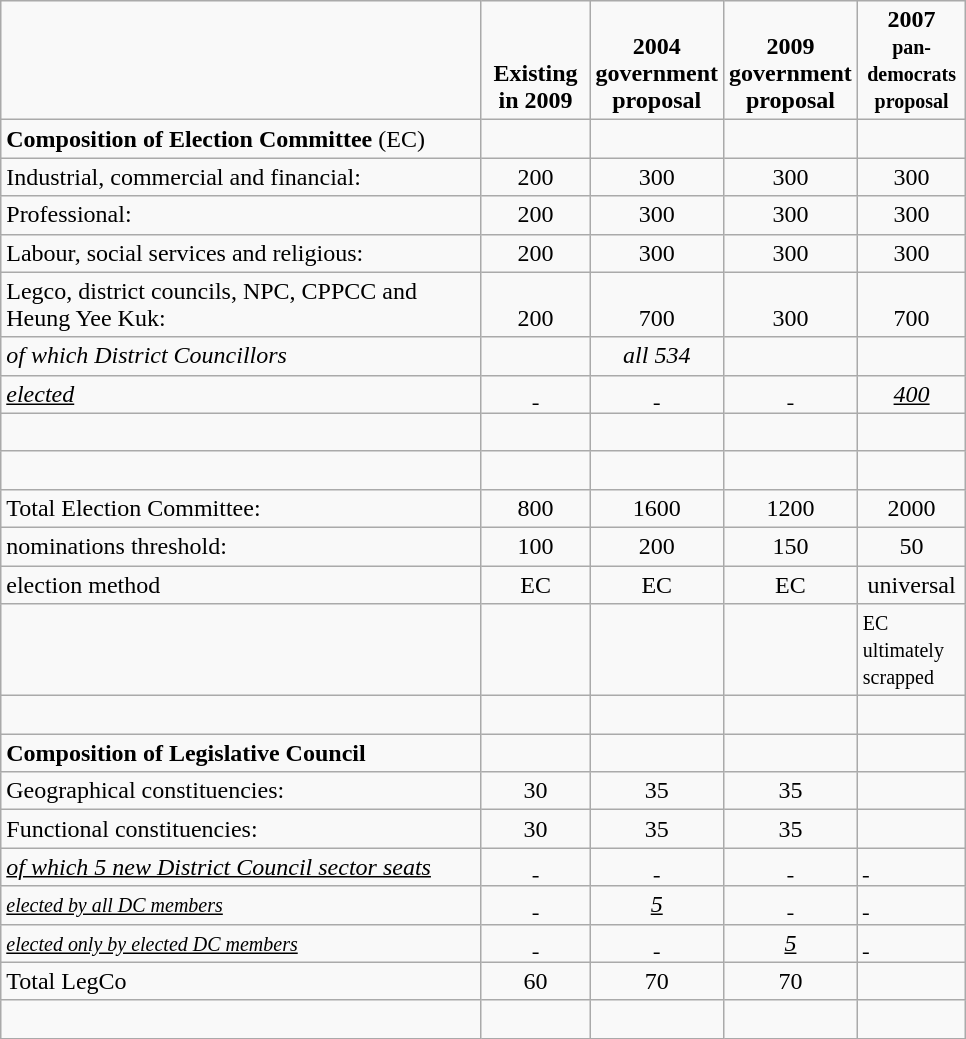<table class="wikitable">
<tr>
<td width="313" height="13"  valign="bottom"> </td>
<td width="65" align="center" valign="bottom"><strong>Existing<br>in 2009</strong></td>
<td width="65" align="center" valign="bottom"><strong>2004 government proposal</strong></td>
<td width="65" align="center" valign="bottom"><strong>2009 government proposal</strong></td>
<td width="65" align="center" valign="bottom"><strong>2007<br><small>pan-democrats proposal</small></strong></td>
</tr>
<tr valign="bottom">
<td height="13"><strong>Composition of Election Committee</strong> (EC)</td>
<td> </td>
<td> </td>
<td> </td>
<td> </td>
</tr>
<tr>
<td height="13" valign="bottom">Industrial, commercial and financial:</td>
<td align="center" valign="bottom">200</td>
<td align="center" valign="bottom">300</td>
<td align="center" valign="bottom">300</td>
<td align="center" valign="bottom">300</td>
</tr>
<tr>
<td height="13" valign="bottom">Professional:</td>
<td align="center" valign="bottom">200</td>
<td align="center" valign="bottom">300</td>
<td align="center" valign="bottom">300</td>
<td align="center" valign="bottom">300</td>
</tr>
<tr>
<td height="13" valign="bottom">Labour, social services and religious:</td>
<td align="center" valign="bottom">200</td>
<td align="center" valign="bottom">300</td>
<td align="center" valign="bottom">300</td>
<td align="center" valign="bottom">300</td>
</tr>
<tr>
<td height="13" valign="bottom">Legco, district councils, NPC, CPPCC and Heung Yee Kuk:</td>
<td align="center" valign="bottom">200</td>
<td align="center" valign="bottom">700</td>
<td align="center" valign="bottom">300</td>
<td align="center" valign="bottom">700</td>
</tr>
<tr>
<td style="font-style:Italic" height="13" valign="bottom">of which District Councillors</td>
<td align="center" valign="bottom"> </td>
<td align="center" valign="bottom"><em>all 534</em></td>
<td align="center" valign="bottom"> </td>
<td valign="bottom"> </td>
</tr>
<tr style="font-style:Italic;text-decoration:underline">
<td style="font-style:Italic" height="13" valign="bottom">elected</td>
<td style="font-style:Italic" align="center" valign="bottom"> </td>
<td style="font-style:Italic" align="center" valign="bottom"> </td>
<td style="font-style:Italic" align="center" valign="bottom"> </td>
<td style="font-style:Italic" align="center" valign="bottom">400</td>
</tr>
<tr>
<td style="font-style:Italic;text-decoration:none" height="13" valign="bottom"> </td>
<td align="center" valign="bottom"> </td>
<td align="center" valign="bottom"> </td>
<td align="center" valign="bottom"> </td>
<td valign="bottom"> </td>
</tr>
<tr>
<td height="13" valign="bottom"> </td>
<td align="center" valign="bottom"> </td>
<td align="center" valign="bottom"> </td>
<td align="center" valign="bottom"> </td>
<td valign="bottom"> </td>
</tr>
<tr>
<td height="13"  valign="bottom">Total Election Committee:</td>
<td align="center" valign="bottom">800</td>
<td align="center" valign="bottom">1600</td>
<td align="center" valign="bottom">1200</td>
<td align="center" valign="bottom">2000</td>
</tr>
<tr>
<td height="13"  valign="bottom">nominations threshold:</td>
<td align="center" valign="bottom">100</td>
<td align="center" valign="bottom">200</td>
<td align="center" valign="bottom">150</td>
<td align="center" valign="bottom">50</td>
</tr>
<tr>
<td height="13"  valign="bottom">election method</td>
<td align="center" valign="bottom">EC</td>
<td align="center" valign="bottom">EC</td>
<td align="center" valign="bottom">EC</td>
<td align="center" valign="bottom">universal</td>
</tr>
<tr valign="bottom">
<td height="13"> </td>
<td> </td>
<td> </td>
<td> </td>
<td><small>EC ultimately scrapped</small></td>
</tr>
<tr valign="bottom">
<td height="13"> </td>
<td> </td>
<td> </td>
<td> </td>
<td> </td>
</tr>
<tr valign="bottom">
<td height="13"><strong>Composition of Legislative Council</strong></td>
<td> </td>
<td> </td>
<td> </td>
<td> </td>
</tr>
<tr>
<td height="13" valign="bottom">Geographical constituencies:</td>
<td align="center" valign="bottom">30</td>
<td align="center" valign="bottom">35</td>
<td align="center" valign="bottom">35</td>
<td valign="bottom"> </td>
</tr>
<tr>
<td height="13" valign="bottom">Functional constituencies:</td>
<td align="center" valign="bottom">30</td>
<td align="center" valign="bottom">35</td>
<td align="center" valign="bottom">35</td>
<td valign="bottom"> </td>
</tr>
<tr style="font-style:Italic;text-decoration:underline">
<td style="font-style:Italic" height="13" valign="bottom">of which 5 new District Council sector seats</td>
<td style="font-style:Italic" align="center" valign="bottom"> </td>
<td style="font-style:Italic" align="center" valign="bottom"> </td>
<td style="font-style:Italic" align="center" valign="bottom"> </td>
<td style="font-style:Italic"  valign="bottom"> </td>
</tr>
<tr style="font-style:Italic;text-decoration:underline">
<td style="font-style:Italic" height="10" valign="bottom"><small>elected by all DC members</small></td>
<td style="font-style:Italic" align="center" valign="bottom"> </td>
<td style="font-style:Italic" align="center" valign="bottom">5</td>
<td style="font-style:Italic" align="center" valign="bottom"> </td>
<td style="font-style:Italic"  valign="bottom"> </td>
</tr>
<tr style="font-style:Italic;text-decoration:underline">
<td style="font-style:Italic" height="13" valign="bottom"><small>elected only by elected DC members</small></td>
<td style="font-style:Italic" align="center" valign="bottom"> </td>
<td style="font-style:Italic" align="center" valign="bottom"> </td>
<td style="font-style:Italic" align="center" valign="bottom">5</td>
<td style="font-style:Italic"  valign="bottom"> </td>
</tr>
<tr>
<td style="text-decoration:none" height="13"  valign="bottom">Total LegCo</td>
<td align="center" valign="bottom">60</td>
<td align="center" valign="bottom">70</td>
<td align="center" valign="bottom">70</td>
<td valign="bottom"> </td>
</tr>
<tr valign="bottom">
<td height="13"> </td>
<td> </td>
<td> </td>
<td> </td>
<td> </td>
</tr>
</table>
